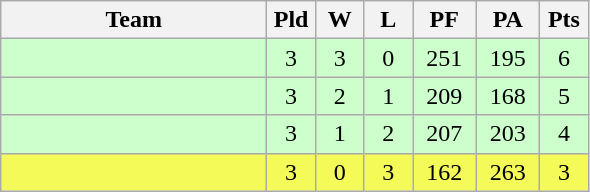<table class="wikitable" style="text-align:center;">
<tr>
<th width=170>Team</th>
<th width=25>Pld</th>
<th width=25>W</th>
<th width=25>L</th>
<th width=35>PF</th>
<th width=35>PA</th>
<th width=25>Pts</th>
</tr>
<tr bgcolor=#ccffcc>
<td align="left"></td>
<td>3</td>
<td>3</td>
<td>0</td>
<td>251</td>
<td>195</td>
<td>6</td>
</tr>
<tr bgcolor=#ccffcc>
<td align="left"></td>
<td>3</td>
<td>2</td>
<td>1</td>
<td>209</td>
<td>168</td>
<td>5</td>
</tr>
<tr bgcolor=#ccffcc>
<td align="left"></td>
<td>3</td>
<td>1</td>
<td>2</td>
<td>207</td>
<td>203</td>
<td>4</td>
</tr>
<tr bgcolor=#F4FA58>
<td align="left"></td>
<td>3</td>
<td>0</td>
<td>3</td>
<td>162</td>
<td>263</td>
<td>3</td>
</tr>
</table>
